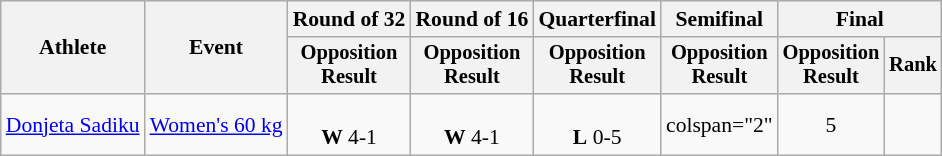<table class="wikitable" style="text-align:center; font-size:90%">
<tr>
<th rowspan="2">Athlete</th>
<th rowspan="2">Event</th>
<th>Round of 32</th>
<th>Round of 16</th>
<th>Quarterfinal</th>
<th>Semifinal</th>
<th colspan="2">Final</th>
</tr>
<tr style="font-size:95%">
<th>Opposition<br>Result</th>
<th>Opposition<br>Result</th>
<th>Opposition<br>Result</th>
<th>Opposition<br>Result</th>
<th>Opposition<br>Result</th>
<th>Rank</th>
</tr>
<tr>
<td align="left"><a href='#'>Donjeta Sadiku</a></td>
<td align="left"><a href='#'>Women's 60 kg</a></td>
<td><br><strong>W</strong> 4-1</td>
<td><br><strong>W</strong> 4-1</td>
<td><br><strong>L</strong> 0-5</td>
<td>colspan="2" </td>
<td>5</td>
</tr>
</table>
